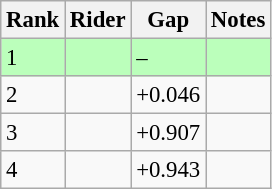<table class="wikitable" style="font-size:95%" style="text-align:center; width:35em;">
<tr>
<th>Rank</th>
<th>Rider</th>
<th>Gap</th>
<th>Notes</th>
</tr>
<tr bgcolor=bbffbb>
<td>1</td>
<td align=left></td>
<td>–</td>
<td></td>
</tr>
<tr>
<td>2</td>
<td align=left></td>
<td>+0.046</td>
<td></td>
</tr>
<tr>
<td>3</td>
<td align=left></td>
<td>+0.907</td>
<td></td>
</tr>
<tr>
<td>4</td>
<td align=left></td>
<td>+0.943</td>
<td></td>
</tr>
</table>
